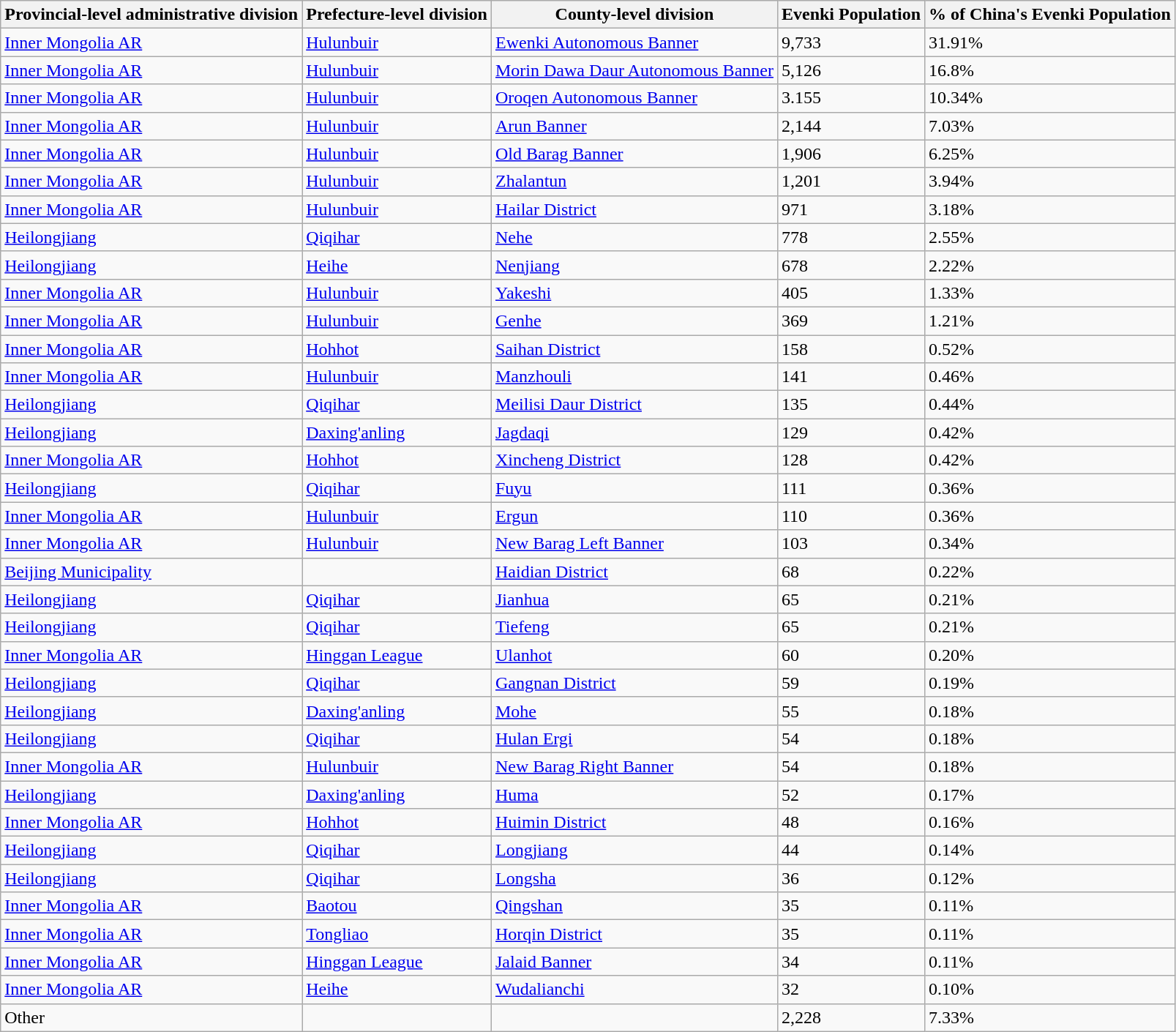<table class="wikitable">
<tr>
<th>Provincial-level administrative division</th>
<th>Prefecture-level division</th>
<th>County-level division</th>
<th>Evenki Population</th>
<th>% of China's Evenki Population</th>
</tr>
<tr>
<td><a href='#'>Inner Mongolia AR</a></td>
<td><a href='#'>Hulunbuir</a></td>
<td><a href='#'>Ewenki Autonomous Banner</a></td>
<td>9,733</td>
<td>31.91%</td>
</tr>
<tr>
<td><a href='#'>Inner Mongolia AR</a></td>
<td><a href='#'>Hulunbuir</a></td>
<td><a href='#'>Morin Dawa Daur Autonomous Banner</a></td>
<td>5,126</td>
<td>16.8%</td>
</tr>
<tr>
<td><a href='#'>Inner Mongolia AR</a></td>
<td><a href='#'>Hulunbuir</a></td>
<td><a href='#'>Oroqen Autonomous Banner</a></td>
<td>3.155</td>
<td>10.34%</td>
</tr>
<tr>
<td><a href='#'>Inner Mongolia AR</a></td>
<td><a href='#'>Hulunbuir</a></td>
<td><a href='#'>Arun Banner</a></td>
<td>2,144</td>
<td>7.03%</td>
</tr>
<tr>
<td><a href='#'>Inner Mongolia AR</a></td>
<td><a href='#'>Hulunbuir</a></td>
<td><a href='#'>Old Barag Banner</a></td>
<td>1,906</td>
<td>6.25%</td>
</tr>
<tr>
<td><a href='#'>Inner Mongolia AR</a></td>
<td><a href='#'>Hulunbuir</a></td>
<td><a href='#'>Zhalantun</a></td>
<td>1,201</td>
<td>3.94%</td>
</tr>
<tr>
<td><a href='#'>Inner Mongolia AR</a></td>
<td><a href='#'>Hulunbuir</a></td>
<td><a href='#'>Hailar District</a></td>
<td>971</td>
<td>3.18%</td>
</tr>
<tr>
<td><a href='#'>Heilongjiang</a></td>
<td><a href='#'>Qiqihar</a></td>
<td><a href='#'>Nehe</a></td>
<td>778</td>
<td>2.55%</td>
</tr>
<tr>
<td><a href='#'>Heilongjiang</a></td>
<td><a href='#'>Heihe</a></td>
<td><a href='#'>Nenjiang</a></td>
<td>678</td>
<td>2.22%</td>
</tr>
<tr>
<td><a href='#'>Inner Mongolia AR</a></td>
<td><a href='#'>Hulunbuir</a></td>
<td><a href='#'>Yakeshi</a></td>
<td>405</td>
<td>1.33%</td>
</tr>
<tr>
<td><a href='#'>Inner Mongolia AR</a></td>
<td><a href='#'>Hulunbuir</a></td>
<td><a href='#'>Genhe</a></td>
<td>369</td>
<td>1.21%</td>
</tr>
<tr>
<td><a href='#'>Inner Mongolia AR</a></td>
<td><a href='#'>Hohhot</a></td>
<td><a href='#'>Saihan District</a></td>
<td>158</td>
<td>0.52%</td>
</tr>
<tr>
<td><a href='#'>Inner Mongolia AR</a></td>
<td><a href='#'>Hulunbuir</a></td>
<td><a href='#'>Manzhouli</a></td>
<td>141</td>
<td>0.46%</td>
</tr>
<tr>
<td><a href='#'>Heilongjiang</a></td>
<td><a href='#'>Qiqihar</a></td>
<td><a href='#'>Meilisi Daur District</a></td>
<td>135</td>
<td>0.44%</td>
</tr>
<tr>
<td><a href='#'>Heilongjiang</a></td>
<td><a href='#'>Daxing'anling</a></td>
<td><a href='#'>Jagdaqi</a></td>
<td>129</td>
<td>0.42%</td>
</tr>
<tr>
<td><a href='#'>Inner Mongolia AR</a></td>
<td><a href='#'>Hohhot</a></td>
<td><a href='#'>Xincheng District</a></td>
<td>128</td>
<td>0.42%</td>
</tr>
<tr>
<td><a href='#'>Heilongjiang</a></td>
<td><a href='#'>Qiqihar</a></td>
<td><a href='#'>Fuyu</a></td>
<td>111</td>
<td>0.36%</td>
</tr>
<tr>
<td><a href='#'>Inner Mongolia AR</a></td>
<td><a href='#'>Hulunbuir</a></td>
<td><a href='#'>Ergun</a></td>
<td>110</td>
<td>0.36%</td>
</tr>
<tr>
<td><a href='#'>Inner Mongolia AR</a></td>
<td><a href='#'>Hulunbuir</a></td>
<td><a href='#'>New Barag Left Banner</a></td>
<td>103</td>
<td>0.34%</td>
</tr>
<tr>
<td><a href='#'>Beijing Municipality</a></td>
<td></td>
<td><a href='#'>Haidian District</a></td>
<td>68</td>
<td>0.22%</td>
</tr>
<tr>
<td><a href='#'>Heilongjiang</a></td>
<td><a href='#'>Qiqihar</a></td>
<td><a href='#'>Jianhua</a></td>
<td>65</td>
<td>0.21%</td>
</tr>
<tr>
<td><a href='#'>Heilongjiang</a></td>
<td><a href='#'>Qiqihar</a></td>
<td><a href='#'>Tiefeng</a></td>
<td>65</td>
<td>0.21%</td>
</tr>
<tr>
<td><a href='#'>Inner Mongolia AR</a></td>
<td><a href='#'>Hinggan League</a></td>
<td><a href='#'>Ulanhot</a></td>
<td>60</td>
<td>0.20%</td>
</tr>
<tr>
<td><a href='#'>Heilongjiang</a></td>
<td><a href='#'>Qiqihar</a></td>
<td><a href='#'>Gangnan District</a></td>
<td>59</td>
<td>0.19%</td>
</tr>
<tr>
<td><a href='#'>Heilongjiang</a></td>
<td><a href='#'>Daxing'anling</a></td>
<td><a href='#'>Mohe</a></td>
<td>55</td>
<td>0.18%</td>
</tr>
<tr>
<td><a href='#'>Heilongjiang</a></td>
<td><a href='#'>Qiqihar</a></td>
<td><a href='#'>Hulan Ergi</a></td>
<td>54</td>
<td>0.18%</td>
</tr>
<tr>
<td><a href='#'>Inner Mongolia AR</a></td>
<td><a href='#'>Hulunbuir</a></td>
<td><a href='#'>New Barag Right Banner</a></td>
<td>54</td>
<td>0.18%</td>
</tr>
<tr>
<td><a href='#'>Heilongjiang</a></td>
<td><a href='#'>Daxing'anling</a></td>
<td><a href='#'>Huma</a></td>
<td>52</td>
<td>0.17%</td>
</tr>
<tr>
<td><a href='#'>Inner Mongolia AR</a></td>
<td><a href='#'>Hohhot</a></td>
<td><a href='#'>Huimin District</a></td>
<td>48</td>
<td>0.16%</td>
</tr>
<tr>
<td><a href='#'>Heilongjiang</a></td>
<td><a href='#'>Qiqihar</a></td>
<td><a href='#'>Longjiang</a></td>
<td>44</td>
<td>0.14%</td>
</tr>
<tr>
<td><a href='#'>Heilongjiang</a></td>
<td><a href='#'>Qiqihar</a></td>
<td><a href='#'>Longsha</a></td>
<td>36</td>
<td>0.12%</td>
</tr>
<tr>
<td><a href='#'>Inner Mongolia AR</a></td>
<td><a href='#'>Baotou</a></td>
<td><a href='#'>Qingshan</a></td>
<td>35</td>
<td>0.11%</td>
</tr>
<tr>
<td><a href='#'>Inner Mongolia AR</a></td>
<td><a href='#'>Tongliao</a></td>
<td><a href='#'>Horqin District</a></td>
<td>35</td>
<td>0.11%</td>
</tr>
<tr>
<td><a href='#'>Inner Mongolia AR</a></td>
<td><a href='#'>Hinggan League</a></td>
<td><a href='#'>Jalaid Banner</a></td>
<td>34</td>
<td>0.11%</td>
</tr>
<tr>
<td><a href='#'>Inner Mongolia AR</a></td>
<td><a href='#'>Heihe</a></td>
<td><a href='#'>Wudalianchi</a></td>
<td>32</td>
<td>0.10%</td>
</tr>
<tr>
<td>Other</td>
<td></td>
<td></td>
<td>2,228</td>
<td>7.33%</td>
</tr>
</table>
